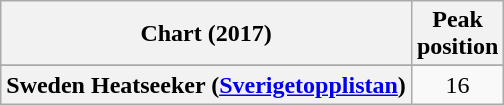<table class="wikitable plainrowheaders" style="text-align:center">
<tr>
<th scope="col">Chart (2017)</th>
<th scope="col">Peak<br> position</th>
</tr>
<tr>
</tr>
<tr>
<th scope="row">Sweden Heatseeker (<a href='#'>Sverigetopplistan</a>)</th>
<td>16</td>
</tr>
</table>
